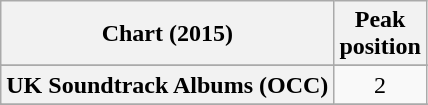<table class="wikitable sortable plainrowheaders" style="text-align:center">
<tr>
<th scope="col">Chart (2015)</th>
<th scope="col">Peak<br> position</th>
</tr>
<tr>
</tr>
<tr>
</tr>
<tr>
</tr>
<tr>
</tr>
<tr>
</tr>
<tr>
</tr>
<tr>
</tr>
<tr>
</tr>
<tr>
</tr>
<tr>
</tr>
<tr>
</tr>
<tr>
</tr>
<tr>
<th scope="row">UK Soundtrack Albums (OCC)</th>
<td>2</td>
</tr>
<tr>
</tr>
<tr>
</tr>
<tr>
</tr>
</table>
